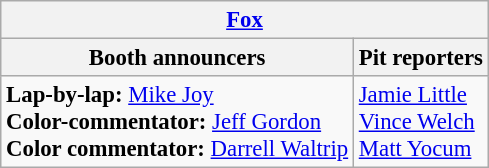<table class="wikitable" style="font-size: 95%">
<tr>
<th colspan="2"><a href='#'>Fox</a></th>
</tr>
<tr>
<th>Booth announcers</th>
<th>Pit reporters</th>
</tr>
<tr>
<td><strong>Lap-by-lap:</strong> <a href='#'>Mike Joy</a><br><strong>Color-commentator:</strong> <a href='#'>Jeff Gordon</a><br><strong>Color commentator:</strong> <a href='#'>Darrell Waltrip</a></td>
<td><a href='#'>Jamie Little</a><br><a href='#'>Vince Welch</a><br><a href='#'>Matt Yocum</a></td>
</tr>
</table>
